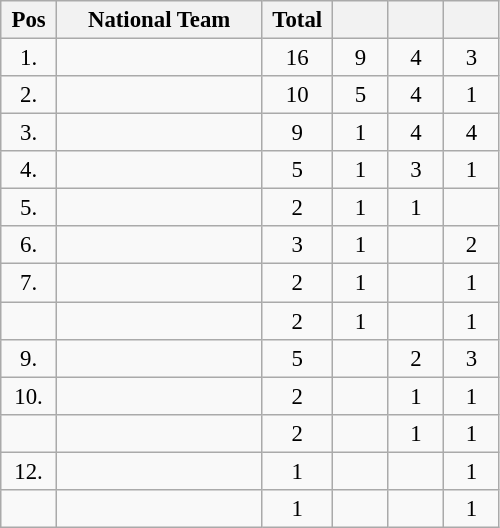<table class="wikitable" style="font-size: 95%">
<tr>
<th width=30px>Pos</th>
<th width=130px>National Team</th>
<th width=40px>Total</th>
<th width=30px ></th>
<th width=30px ></th>
<th width=30px ></th>
</tr>
<tr align=center>
<td>1.</td>
<td align=left></td>
<td>16</td>
<td>9</td>
<td>4</td>
<td>3</td>
</tr>
<tr align=center>
<td>2.</td>
<td align=left></td>
<td>10</td>
<td>5</td>
<td>4</td>
<td>1</td>
</tr>
<tr align=center>
<td>3.</td>
<td align=left></td>
<td>9</td>
<td>1</td>
<td>4</td>
<td>4</td>
</tr>
<tr align=center>
<td>4.</td>
<td align=left></td>
<td>5</td>
<td>1</td>
<td>3</td>
<td>1</td>
</tr>
<tr align=center>
<td>5.</td>
<td align=left></td>
<td>2</td>
<td>1</td>
<td>1</td>
<td></td>
</tr>
<tr align=center>
<td>6.</td>
<td align=left></td>
<td>3</td>
<td>1</td>
<td></td>
<td>2</td>
</tr>
<tr align=center>
<td>7.</td>
<td align=left></td>
<td>2</td>
<td>1</td>
<td></td>
<td>1</td>
</tr>
<tr align=center>
<td></td>
<td align=left></td>
<td>2</td>
<td>1</td>
<td></td>
<td>1</td>
</tr>
<tr align=center>
<td>9.</td>
<td align=left></td>
<td>5</td>
<td></td>
<td>2</td>
<td>3</td>
</tr>
<tr align=center>
<td>10.</td>
<td align=left></td>
<td>2</td>
<td></td>
<td>1</td>
<td>1</td>
</tr>
<tr align=center>
<td></td>
<td align=left></td>
<td>2</td>
<td></td>
<td>1</td>
<td>1</td>
</tr>
<tr align=center>
<td>12.</td>
<td align=left></td>
<td>1</td>
<td></td>
<td></td>
<td>1</td>
</tr>
<tr align=center>
<td></td>
<td align=left></td>
<td>1</td>
<td></td>
<td></td>
<td>1</td>
</tr>
</table>
